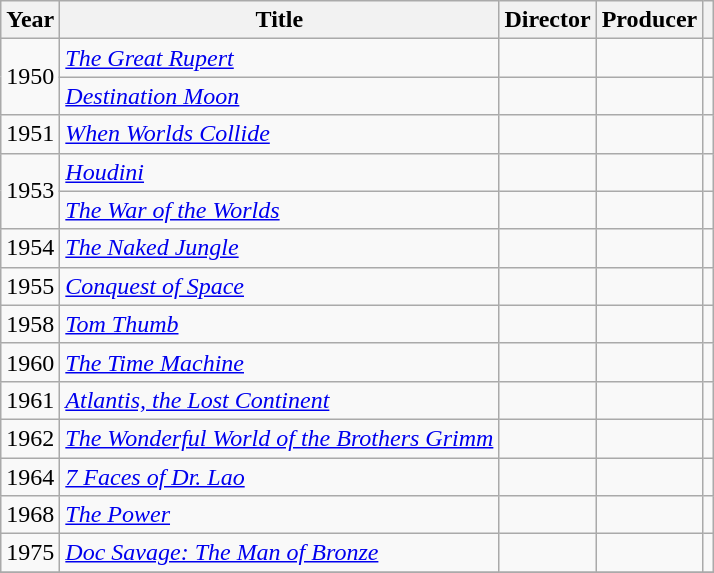<table class="wikitable plainrowheaders">
<tr>
<th>Year</th>
<th>Title</th>
<th>Director</th>
<th>Producer</th>
<th></th>
</tr>
<tr>
<td rowspan="2">1950</td>
<td><em><a href='#'>The Great Rupert</a></em></td>
<td></td>
<td></td>
<td style="text-align:center;"></td>
</tr>
<tr>
<td><em><a href='#'>Destination Moon</a></em></td>
<td></td>
<td></td>
<td style="text-align:center;"></td>
</tr>
<tr>
<td>1951</td>
<td><em><a href='#'>When Worlds Collide</a></em></td>
<td></td>
<td></td>
<td style="text-align:center;"></td>
</tr>
<tr>
<td rowspan="2">1953</td>
<td><em><a href='#'>Houdini</a></em></td>
<td></td>
<td></td>
<td style="text-align:center;"></td>
</tr>
<tr>
<td><em><a href='#'>The War of the Worlds</a></em></td>
<td></td>
<td></td>
<td style="text-align:center;"></td>
</tr>
<tr>
<td>1954</td>
<td><em><a href='#'>The Naked Jungle</a></em></td>
<td></td>
<td></td>
<td style="text-align:center;"></td>
</tr>
<tr>
<td>1955</td>
<td><em><a href='#'>Conquest of Space</a></em></td>
<td></td>
<td></td>
<td style="text-align:center;"></td>
</tr>
<tr>
<td>1958</td>
<td><em><a href='#'>Tom Thumb</a></em></td>
<td></td>
<td></td>
<td style="text-align:center;"></td>
</tr>
<tr>
<td>1960</td>
<td><em><a href='#'>The Time Machine</a></em></td>
<td></td>
<td></td>
<td style="text-align:center;"></td>
</tr>
<tr>
<td>1961</td>
<td><em><a href='#'>Atlantis, the Lost Continent</a></em></td>
<td></td>
<td></td>
<td style="text-align:center;"></td>
</tr>
<tr>
<td>1962</td>
<td><em><a href='#'>The Wonderful World of the Brothers Grimm</a></em></td>
<td></td>
<td></td>
<td style="text-align:center;"></td>
</tr>
<tr>
<td>1964</td>
<td><em><a href='#'>7 Faces of Dr. Lao</a></em></td>
<td></td>
<td></td>
<td style="text-align:center;"></td>
</tr>
<tr>
<td>1968</td>
<td><em><a href='#'>The Power</a></em></td>
<td></td>
<td></td>
<td style="text-align:center;"></td>
</tr>
<tr>
<td>1975</td>
<td><em><a href='#'>Doc Savage: The Man of Bronze</a></em></td>
<td></td>
<td></td>
<td style="text-align:center;"></td>
</tr>
<tr>
</tr>
</table>
